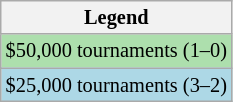<table class="wikitable" style="font-size:85%;">
<tr>
<th>Legend</th>
</tr>
<tr style="background:#addfad;">
<td>$50,000 tournaments (1–0)</td>
</tr>
<tr style="background:lightblue;">
<td>$25,000 tournaments (3–2)</td>
</tr>
</table>
